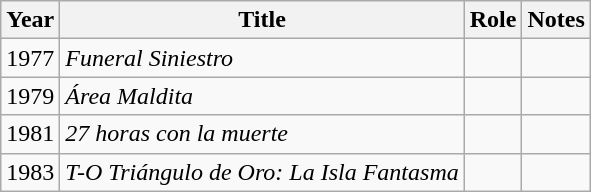<table class="wikitable sortable">
<tr>
<th>Year</th>
<th>Title</th>
<th>Role</th>
<th class="unsortable">Notes</th>
</tr>
<tr>
<td>1977</td>
<td><em>Funeral Siniestro</em></td>
<td></td>
<td></td>
</tr>
<tr>
<td>1979</td>
<td><em>Área Maldita</em></td>
<td></td>
<td></td>
</tr>
<tr>
<td>1981</td>
<td><em>27 horas con la muerte</em></td>
<td></td>
<td></td>
</tr>
<tr>
<td>1983</td>
<td><em>T-O Triángulo de Oro: La Isla Fantasma</em></td>
<td></td>
<td></td>
</tr>
</table>
